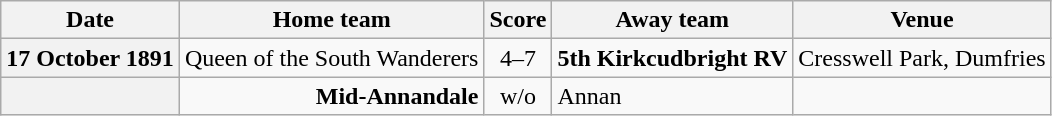<table class="wikitable football-result-list" style="max-width: 80em; text-align: center">
<tr>
<th scope="col">Date</th>
<th scope="col">Home team</th>
<th scope="col">Score</th>
<th scope="col">Away team</th>
<th scope="col">Venue</th>
</tr>
<tr>
<th scope="row">17 October 1891</th>
<td align=right>Queen of the South Wanderers</td>
<td>4–7</td>
<td align=left><strong>5th Kirkcudbright RV</strong></td>
<td align=left>Cresswell Park, Dumfries</td>
</tr>
<tr>
<th scope="row"></th>
<td align=right><strong>Mid-Annandale</strong></td>
<td>w/o</td>
<td align=left>Annan</td>
<td></td>
</tr>
</table>
